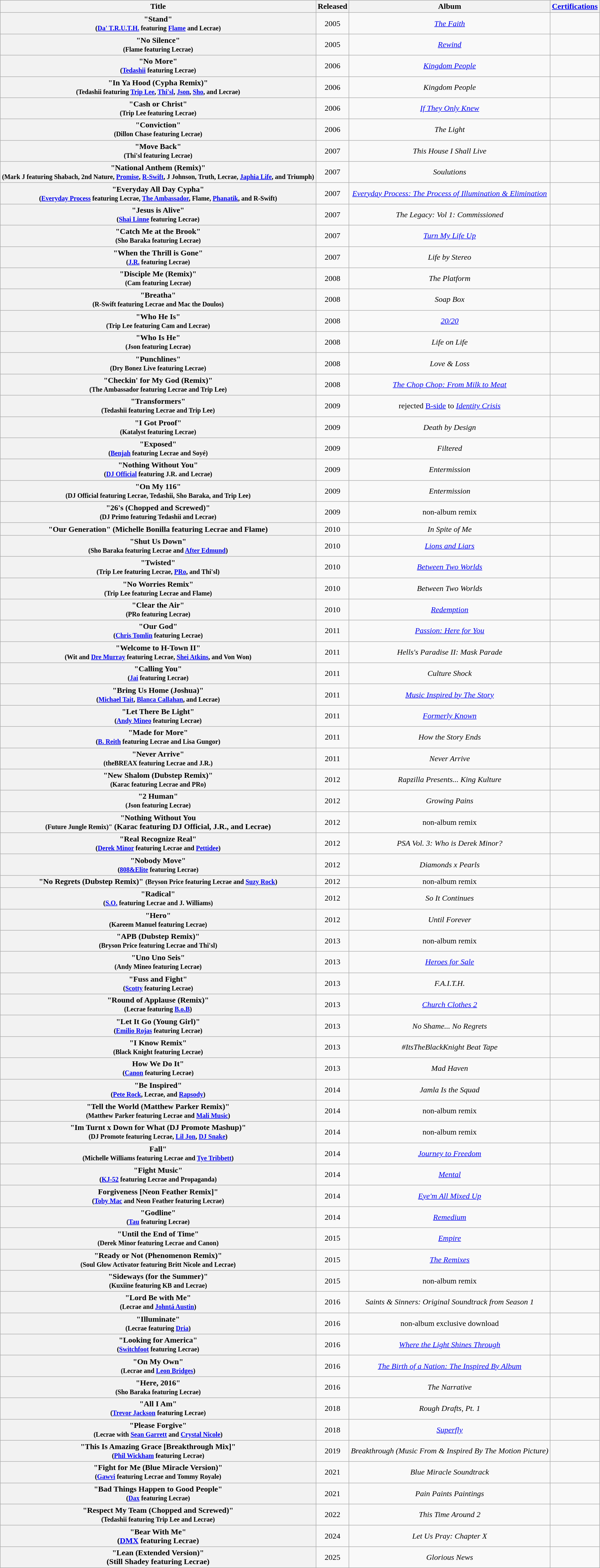<table class="wikitable plainrowheaders" style="text-align:center;">
<tr>
<th scope="col">Title</th>
<th scope="col">Released</th>
<th scope="col">Album</th>
<th scope="col"><a href='#'>Certifications</a></th>
</tr>
<tr>
<th scope="row">"Stand"<br><small>(<a href='#'>Da' T.R.U.T.H.</a> featuring <a href='#'>Flame</a> and Lecrae)</small></th>
<td>2005</td>
<td><em><a href='#'>The Faith</a></em></td>
<td></td>
</tr>
<tr>
<th scope="row">"No Silence"<br><small>(Flame featuring Lecrae)</small></th>
<td>2005</td>
<td><em><a href='#'>Rewind</a></em></td>
<td></td>
</tr>
<tr>
<th scope="row">"No More"<br><small>(<a href='#'>Tedashii</a> featuring Lecrae)</small></th>
<td>2006</td>
<td><em><a href='#'>Kingdom People</a></em></td>
<td></td>
</tr>
<tr>
<th scope="row">"In Ya Hood (Cypha Remix)" <br><small>(Tedashii featuring <a href='#'>Trip Lee</a>, <a href='#'>Thi'sl</a>, <a href='#'>Json</a>, <a href='#'>Sho</a>, and Lecrae)</small></th>
<td>2006</td>
<td><em>Kingdom People</em></td>
<td></td>
</tr>
<tr>
<th scope="row">"Cash or Christ" <br><small>(Trip Lee featuring Lecrae)</small></th>
<td>2006</td>
<td><em><a href='#'>If They Only Knew</a></em></td>
<td></td>
</tr>
<tr>
<th scope="row">"Conviction"<br><small>(Dillon Chase featuring Lecrae)</small></th>
<td>2006</td>
<td><em>The Light</em></td>
<td></td>
</tr>
<tr>
<th scope="row">"Move Back"<br><small>(Thi'sl featuring Lecrae)</small></th>
<td>2007</td>
<td><em>This House I Shall Live</em></td>
<td></td>
</tr>
<tr>
<th scope="row">"National Anthem (Remix)"<br><small>(Mark J featuring Shabach, 2nd Nature, <a href='#'>Promise</a>, <a href='#'>R-Swift</a>, J Johnson, Truth, Lecrae, <a href='#'>Japhia Life</a>, and Triumph)</small></th>
<td>2007</td>
<td><em>Soulutions</em></td>
<td></td>
</tr>
<tr>
<th scope="row">"Everyday All Day Cypha"<br><small>(<a href='#'>Everyday Process</a> featuring Lecrae, <a href='#'>The Ambassador</a>, Flame, <a href='#'>Phanatik</a>, and R-Swift)</small></th>
<td>2007</td>
<td><em><a href='#'>Everyday Process: The Process of Illumination & Elimination</a></em></td>
<td></td>
</tr>
<tr>
<th scope="row">"Jesus is Alive"<br><small>(<a href='#'>Shai Linne</a> featuring Lecrae)</small></th>
<td>2007</td>
<td><em>The Legacy: Vol 1: Commissioned</em></td>
<td></td>
</tr>
<tr>
<th scope="row">"Catch Me at the Brook"<br><small>(Sho Baraka featuring Lecrae)</small></th>
<td>2007</td>
<td><em><a href='#'>Turn My Life Up</a></em></td>
<td></td>
</tr>
<tr>
<th scope="row">"When the Thrill is Gone" <br><small>(<a href='#'>J.R.</a> featuring Lecrae)</small></th>
<td>2007</td>
<td><em>Life by Stereo</em></td>
<td></td>
</tr>
<tr>
<th scope="row">"Disciple Me (Remix)" <br><small>(Cam featuring Lecrae)</small></th>
<td>2008</td>
<td><em>The Platform</em></td>
<td></td>
</tr>
<tr>
<th scope="row">"Breatha"<br><small>(R-Swift featuring Lecrae and Mac the Doulos)</small></th>
<td>2008</td>
<td><em>Soap Box</em></td>
<td></td>
</tr>
<tr>
<th scope="row">"Who He Is"<br><small>(Trip Lee featuring Cam and Lecrae)</small></th>
<td>2008</td>
<td><em><a href='#'>20/20</a></em></td>
<td></td>
</tr>
<tr>
<th scope="row">"Who Is He"<br><small>(Json featuring Lecrae)</small></th>
<td>2008</td>
<td><em>Life on Life</em></td>
<td></td>
</tr>
<tr>
<th scope="row">"Punchlines"<br><small>(Dry Bonez Live featuring Lecrae)</small></th>
<td>2008</td>
<td><em>Love & Loss</em></td>
<td></td>
</tr>
<tr>
<th scope="row">"Checkin' for My God (Remix)" <br><small>(The Ambassador featuring Lecrae and Trip Lee)</small></th>
<td>2008</td>
<td><em><a href='#'>The Chop Chop: From Milk to Meat</a></em><br></td>
<td></td>
</tr>
<tr>
<th scope="row">"Transformers"<br><small>(Tedashii featuring Lecrae and Trip Lee)</small></th>
<td>2009</td>
<td>rejected <a href='#'>B-side</a> to <em><a href='#'>Identity Crisis</a></em></td>
<td></td>
</tr>
<tr>
<th scope="row">"I Got Proof"<br><small>(Katalyst featuring Lecrae)</small></th>
<td>2009</td>
<td><em>Death by Design</em></td>
<td></td>
</tr>
<tr>
<th scope="row">"Exposed" <br><small>(<a href='#'>Benjah</a> featuring Lecrae and Soyé)</small></th>
<td>2009</td>
<td><em>Filtered</em></td>
<td></td>
</tr>
<tr>
<th scope="row">"Nothing Without You"<br><small>(<a href='#'>DJ Official</a> featuring J.R. and Lecrae)</small></th>
<td>2009</td>
<td><em>Entermission</em></td>
<td></td>
</tr>
<tr>
<th scope="row">"On My 116" <br><small>(DJ Official featuring Lecrae, Tedashii, Sho Baraka, and Trip Lee)</small></th>
<td>2009</td>
<td><em>Entermission</em></td>
<td></td>
</tr>
<tr>
<th scope="row">"26's (Chopped and Screwed)" <br><small>(DJ Primo featuring Tedashii and Lecrae)</small></th>
<td>2009</td>
<td>non-album remix</td>
<td></td>
</tr>
<tr>
<th scope="row">"Our Generation" (Michelle Bonilla featuring Lecrae and Flame)</th>
<td>2010</td>
<td><em>In Spite of Me</em></td>
<td></td>
</tr>
<tr>
<th scope="row">"Shut Us Down"<br><small>(Sho Baraka featuring Lecrae and <a href='#'>After Edmund</a>)</small><br></th>
<td>2010</td>
<td><em><a href='#'>Lions and Liars</a></em></td>
<td></td>
</tr>
<tr>
<th scope="row">"Twisted"<br><small>(Trip Lee featuring Lecrae, <a href='#'>PRo</a>, and Thi'sl)</small></th>
<td>2010</td>
<td><em><a href='#'>Between Two Worlds</a></em></td>
<td></td>
</tr>
<tr>
<th scope="row">"No Worries Remix"<br><small>(Trip Lee featuring Lecrae and Flame)</small></th>
<td>2010</td>
<td><em>Between Two Worlds</em></td>
<td></td>
</tr>
<tr>
<th scope="row">"Clear the Air"<br><small>(PRo featuring Lecrae)</small></th>
<td>2010</td>
<td><em><a href='#'>Redemption</a></em></td>
<td></td>
</tr>
<tr>
<th scope="row">"Our God"<br><small>(<a href='#'>Chris Tomlin</a> featuring Lecrae)</small></th>
<td>2011</td>
<td><em><a href='#'>Passion: Here for You</a></em></td>
<td></td>
</tr>
<tr>
<th scope="row">"Welcome to H-Town II"<small><br>(Wit and <a href='#'>Dre Murray</a> featuring Lecrae, <a href='#'>Shei Atkins</a>, and Von Won)</small></th>
<td>2011</td>
<td><em>Hells's Paradise II: Mask Parade</em></td>
<td></td>
</tr>
<tr>
<th scope="row">"Calling You"<br><small>(<a href='#'>Jai</a> featuring Lecrae)</small></th>
<td>2011</td>
<td><em>Culture Shock</em></td>
<td></td>
</tr>
<tr>
<th scope="row">"Bring Us Home (Joshua)"<br><small>(<a href='#'>Michael Tait</a>, <a href='#'>Blanca Callahan</a>, and Lecrae)</small></th>
<td>2011</td>
<td><em><a href='#'>Music Inspired by The Story</a></em></td>
<td></td>
</tr>
<tr>
<th scope="row">"Let There Be Light" <br><small>(<a href='#'>Andy Mineo</a> featuring Lecrae)</small></th>
<td>2011</td>
<td><em><a href='#'>Formerly Known</a></em></td>
<td></td>
</tr>
<tr>
<th scope="row">"Made for More" <br><small>(<a href='#'>B. Reith</a> featuring Lecrae and Lisa Gungor)</small></th>
<td>2011</td>
<td><em>How the Story Ends</em></td>
<td></td>
</tr>
<tr>
<th scope="row">"Never Arrive"<br><small>(theBREAX featuring Lecrae and J.R.)</small></th>
<td>2011</td>
<td><em>Never Arrive</em></td>
<td></td>
</tr>
<tr>
<th scope="row">"New Shalom (Dubstep Remix)"<br><small>(Karac featuring Lecrae and PRo)</small></th>
<td>2012</td>
<td><em>Rapzilla Presents... King Kulture</em></td>
<td></td>
</tr>
<tr>
<th scope="row">"2 Human" <br><small>(Json featuring Lecrae)</small></th>
<td>2012</td>
<td><em>Growing Pains</em></td>
<td></td>
</tr>
<tr>
<th scope="row">"Nothing Without You <br><small>(Future Jungle Remix)"</small> (Karac featuring DJ Official, J.R., and Lecrae)</th>
<td>2012</td>
<td>non-album remix</td>
<td></td>
</tr>
<tr>
<th scope="row">"Real Recognize Real" <br><small>(<a href='#'>Derek Minor</a> featuring Lecrae and <a href='#'>Pettidee</a>)</small></th>
<td>2012</td>
<td><em>PSA Vol. 3: Who is Derek Minor?</em></td>
<td></td>
</tr>
<tr>
<th scope="row">"Nobody Move" <br><small>(<a href='#'>808&Elite</a> featuring Lecrae)</small></th>
<td>2012</td>
<td><em>Diamonds x Pearls</em></td>
<td></td>
</tr>
<tr>
<th scope="row">"No Regrets (Dubstep Remix)" <small>(Bryson Price featuring Lecrae and <a href='#'>Suzy Rock</a>)</small></th>
<td>2012</td>
<td>non-album remix</td>
<td></td>
</tr>
<tr>
<th scope="row">"Radical" <br><small>(<a href='#'>S.O.</a> featuring Lecrae and J. Williams)</small></th>
<td>2012</td>
<td><em>So It Continues</em></td>
<td></td>
</tr>
<tr>
<th scope="row">"Hero" <br><small>(Kareem Manuel featuring Lecrae)</small></th>
<td>2012</td>
<td><em>Until Forever</em></td>
</tr>
<tr>
<th scope="row">"APB (Dubstep Remix)" <br><small>(Bryson Price featuring Lecrae and Thi'sl)</small></th>
<td>2013</td>
<td>non-album remix</td>
<td></td>
</tr>
<tr>
<th scope="row">"Uno Uno Seis"<br><small>(Andy Mineo featuring Lecrae)</small></th>
<td>2013</td>
<td><em><a href='#'>Heroes for Sale</a></em></td>
<td></td>
</tr>
<tr>
<th scope="row">"Fuss and Fight"<br><small>(<a href='#'>Scotty</a> featuring Lecrae)</small></th>
<td>2013</td>
<td><em>F.A.I.T.H.</em></td>
</tr>
<tr>
<th scope="row">"Round of Applause (Remix)"<small><br>(Lecrae featuring <a href='#'>B.o.B</a>)</small></th>
<td>2013</td>
<td><em><a href='#'>Church Clothes 2</a></em></td>
<td></td>
</tr>
<tr>
<th scope="row">"Let It Go (Young Girl)"<br><small>(<a href='#'>Emilio Rojas</a> featuring Lecrae)</small></th>
<td>2013</td>
<td><em>No Shame... No Regrets</em></td>
<td></td>
</tr>
<tr>
<th scope="row">"I Know Remix"<br><small>(Black Knight featuring Lecrae)</small></th>
<td>2013</td>
<td><em>#ItsTheBlackKnight Beat Tape</em></td>
<td></td>
</tr>
<tr>
<th scope="row">How We Do It"<br><small>(<a href='#'>Canon</a> featuring Lecrae)</small></th>
<td>2013</td>
<td><em>Mad Haven</em></td>
<td></td>
</tr>
<tr>
<th scope="row">"Be Inspired"<br><small>(<a href='#'>Pete Rock</a>, Lecrae, and <a href='#'>Rapsody</a>)</small></th>
<td>2014</td>
<td><em>Jamla Is the Squad</em></td>
<td></td>
</tr>
<tr>
<th scope="row">"Tell the World (Matthew Parker Remix)"<br><small>(Matthew Parker featuring Lecrae and <a href='#'>Mali Music</a>)</small></th>
<td>2014</td>
<td>non-album remix</td>
<td></td>
</tr>
<tr>
<th scope="row">"Im Turnt x Down for What (DJ Promote Mashup)" <br><small>(DJ Promote featuring Lecrae, <a href='#'>Lil Jon</a>, <a href='#'>DJ Snake</a>)</small></th>
<td>2014</td>
<td>non-album remix</td>
<td></td>
</tr>
<tr>
<th scope="row">Fall" <br><small>(Michelle Williams featuring Lecrae and <a href='#'>Tye Tribbett</a>)</small></th>
<td>2014</td>
<td><a href='#'><em>Journey to Freedom</em></a></td>
<td></td>
</tr>
<tr>
<th scope="row">"Fight Music" <br><small>(<a href='#'>KJ-52</a> featuring Lecrae and Propaganda)</small></th>
<td>2014</td>
<td><em><a href='#'>Mental</a></em></td>
<td></td>
</tr>
<tr>
<th scope="row">Forgiveness [Neon Feather Remix]"<br><small>(<a href='#'>Toby Mac</a> and Neon Feather featuring Lecrae)</small></th>
<td>2014</td>
<td><em><a href='#'>Eye'm All Mixed Up</a></em></td>
<td></td>
</tr>
<tr>
<th scope="row">"Godline"<br><small>(<a href='#'>Tau</a> featuring Lecrae)</small></th>
<td>2014</td>
<td><em><a href='#'>Remedium</a></em></td>
<td></td>
</tr>
<tr>
<th scope="row">"Until the End of Time"<br><small>(Derek Minor featuring Lecrae and Canon)</small></th>
<td>2015</td>
<td><em><a href='#'>Empire</a></em></td>
<td></td>
</tr>
<tr>
<th scope="row">"Ready or Not (Phenomenon Remix)" <br><small>(Soul Glow Activator featuring Britt Nicole and Lecrae)</small></th>
<td>2015</td>
<td><em><a href='#'>The Remixes</a></em></td>
<td></td>
</tr>
<tr>
<th scope="row">"Sideways (for the Summer)" <br><small>(Kuxiine featuring KB and Lecrae)</small></th>
<td>2015</td>
<td>non-album remix</td>
<td></td>
</tr>
<tr>
<th scope="row">"Lord Be with Me" <br><small>(Lecrae and <a href='#'>Johntá Austin</a>)</small></th>
<td>2016</td>
<td><em>Saints & Sinners: Original Soundtrack from Season 1</em></td>
<td></td>
</tr>
<tr>
<th scope="row">"Illuminate" <br><small>(Lecrae featuring <a href='#'>Dria</a>)</small></th>
<td>2016</td>
<td>non-album exclusive download</td>
</tr>
<tr>
<th scope="row">"Looking for America" <br><small>(<a href='#'>Switchfoot</a> featuring Lecrae)</small></th>
<td>2016</td>
<td><em><a href='#'>Where the Light Shines Through</a></em></td>
<td></td>
</tr>
<tr>
<th scope="row">"On My Own"<br><small>(Lecrae and <a href='#'>Leon Bridges</a>)</small></th>
<td>2016</td>
<td><em><a href='#'>The Birth of a Nation: The Inspired By Album</a></em></td>
<td></td>
</tr>
<tr>
<th scope="row">"Here, 2016"<br><small>(Sho Baraka featuring Lecrae)</small></th>
<td>2016</td>
<td><em>The Narrative</em></td>
<td></td>
</tr>
<tr>
<th scope="row">"All I Am"<br><small>(<a href='#'>Trevor Jackson</a> featuring Lecrae)</small></th>
<td>2018</td>
<td><em>Rough Drafts, Pt. 1</em></td>
<td></td>
</tr>
<tr>
<th scope="row">"Please Forgive"<br><small>(Lecrae with <a href='#'>Sean Garrett</a> and <a href='#'>Crystal Nicole</a>)</small></th>
<td>2018</td>
<td><em><a href='#'>Superfly</a></em></td>
<td></td>
</tr>
<tr>
<th scope="row">"This Is Amazing Grace [Breakthrough Mix]" <br><small>(<a href='#'>Phil Wickham</a> featuring Lecrae)</small></th>
<td>2019</td>
<td><em>Breakthrough (Music From & Inspired By The Motion Picture)</em></td>
<td></td>
</tr>
<tr>
<th scope="row">"Fight for Me (Blue Miracle Version)" <br><small>(<a href='#'>Gawvi</a> featuring Lecrae and Tommy Royale)</small></th>
<td>2021</td>
<td><em>Blue Miracle Soundtrack</em></td>
<td></td>
</tr>
<tr>
<th scope="row">"Bad Things Happen to Good People" <br><small>(<a href='#'>Dax</a> featuring Lecrae)</small></th>
<td>2021</td>
<td><em>Pain Paints Paintings</em></td>
<td></td>
</tr>
<tr>
<th scope="row">"Respect My Team (Chopped and Screwed)" <br><small>(Tedashii featuring Trip Lee and Lecrae)</small></th>
<td>2022</td>
<td><em>This Time Around 2</em></td>
<td></td>
</tr>
<tr>
<th scope="row">"Bear With Me"<br>(<a href='#'>DMX</a> featuring Lecrae)</th>
<td>2024</td>
<td><em>Let Us Pray: Chapter X</em></td>
<td></td>
</tr>
<tr>
<th scope="row">"Lean (Extended Version)"<br>(Still Shadey featuring Lecrae)</th>
<td>2025</td>
<td><em>Glorious News</em></td>
</tr>
</table>
